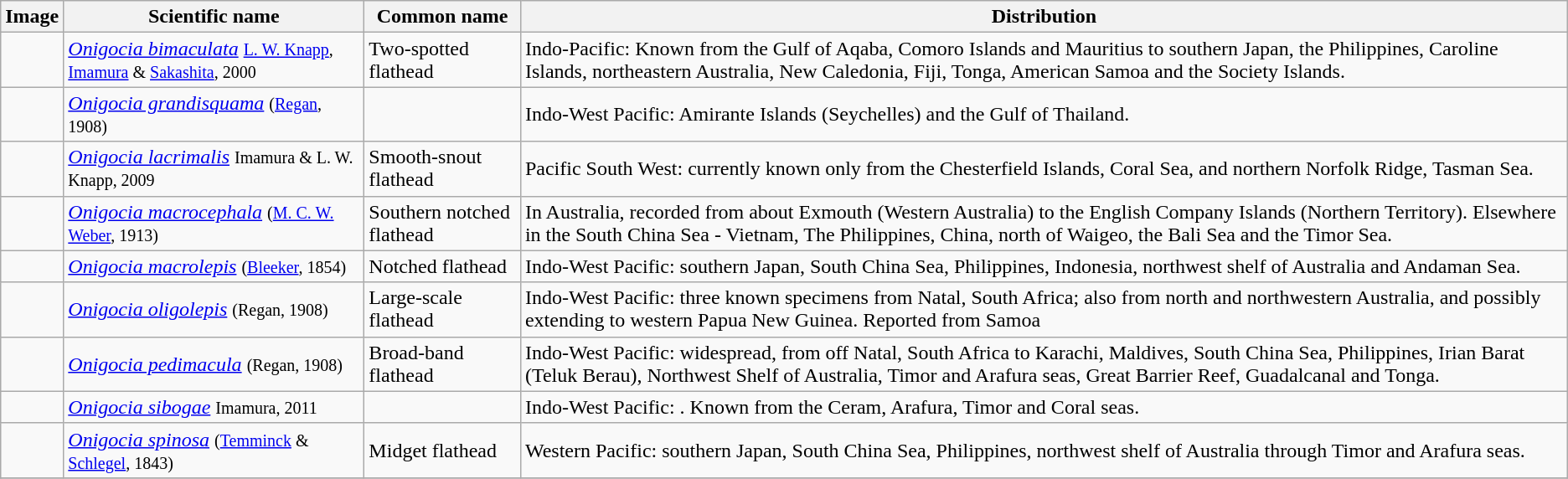<table class="wikitable">
<tr>
<th>Image</th>
<th>Scientific name</th>
<th>Common name</th>
<th>Distribution</th>
</tr>
<tr>
<td></td>
<td><em><a href='#'>Onigocia bimaculata</a></em> <small><a href='#'>L. W. Knapp</a>, <a href='#'>Imamura</a> & <a href='#'>Sakashita</a>, 2000</small></td>
<td>Two-spotted flathead</td>
<td>Indo-Pacific: Known from the Gulf of Aqaba, Comoro Islands and Mauritius to southern Japan, the Philippines, Caroline Islands, northeastern Australia, New Caledonia, Fiji, Tonga, American Samoa and the Society Islands.</td>
</tr>
<tr>
<td></td>
<td><em><a href='#'>Onigocia grandisquama</a></em> <small>(<a href='#'>Regan</a>, 1908)</small> </td>
<td></td>
<td>Indo-West Pacific: Amirante Islands (Seychelles) and the Gulf of Thailand.</td>
</tr>
<tr>
<td></td>
<td><em><a href='#'>Onigocia lacrimalis</a></em> <small>Imamura & L. W. Knapp, 2009</small></td>
<td>Smooth-snout flathead</td>
<td>Pacific South West: currently known only from the Chesterfield Islands, Coral Sea, and northern Norfolk Ridge, Tasman Sea.</td>
</tr>
<tr>
<td></td>
<td><em><a href='#'>Onigocia macrocephala</a></em> <small>(<a href='#'>M. C. W. Weber</a>, 1913)</small></td>
<td>Southern notched flathead </td>
<td>In Australia, recorded from about Exmouth (Western Australia) to the English Company Islands (Northern Territory). Elsewhere in the South China Sea - Vietnam, The Philippines, China, north of Waigeo, the Bali Sea and the Timor Sea.</td>
</tr>
<tr>
<td></td>
<td><em><a href='#'>Onigocia macrolepis</a></em> <small>(<a href='#'>Bleeker</a>, 1854)</small></td>
<td>Notched flathead</td>
<td>Indo-West Pacific: southern Japan, South China Sea, Philippines, Indonesia, northwest shelf of Australia and Andaman Sea.</td>
</tr>
<tr>
<td></td>
<td><em><a href='#'>Onigocia oligolepis</a></em> <small>(Regan, 1908)</small></td>
<td>Large-scale flathead</td>
<td>Indo-West Pacific: three known specimens from Natal, South Africa; also from north and northwestern Australia, and possibly extending to western Papua New Guinea. Reported from Samoa</td>
</tr>
<tr>
<td></td>
<td><em><a href='#'>Onigocia pedimacula</a></em> <small>(Regan, 1908)</small></td>
<td>Broad-band flathead</td>
<td>Indo-West Pacific: widespread, from off Natal, South Africa to Karachi, Maldives, South China Sea, Philippines, Irian Barat (Teluk Berau), Northwest Shelf of Australia, Timor and Arafura seas, Great Barrier Reef, Guadalcanal and Tonga.</td>
</tr>
<tr>
<td></td>
<td><em><a href='#'>Onigocia sibogae</a></em> <small>Imamura, 2011</small> </td>
<td></td>
<td>Indo-West Pacific: . Known from the Ceram, Arafura, Timor and Coral seas.</td>
</tr>
<tr>
<td></td>
<td><em><a href='#'>Onigocia spinosa</a></em> <small>(<a href='#'>Temminck</a> & <a href='#'>Schlegel</a>, 1843)</small></td>
<td>Midget flathead</td>
<td>Western Pacific: southern Japan, South China Sea, Philippines, northwest shelf of Australia through Timor and Arafura seas.</td>
</tr>
<tr>
</tr>
</table>
